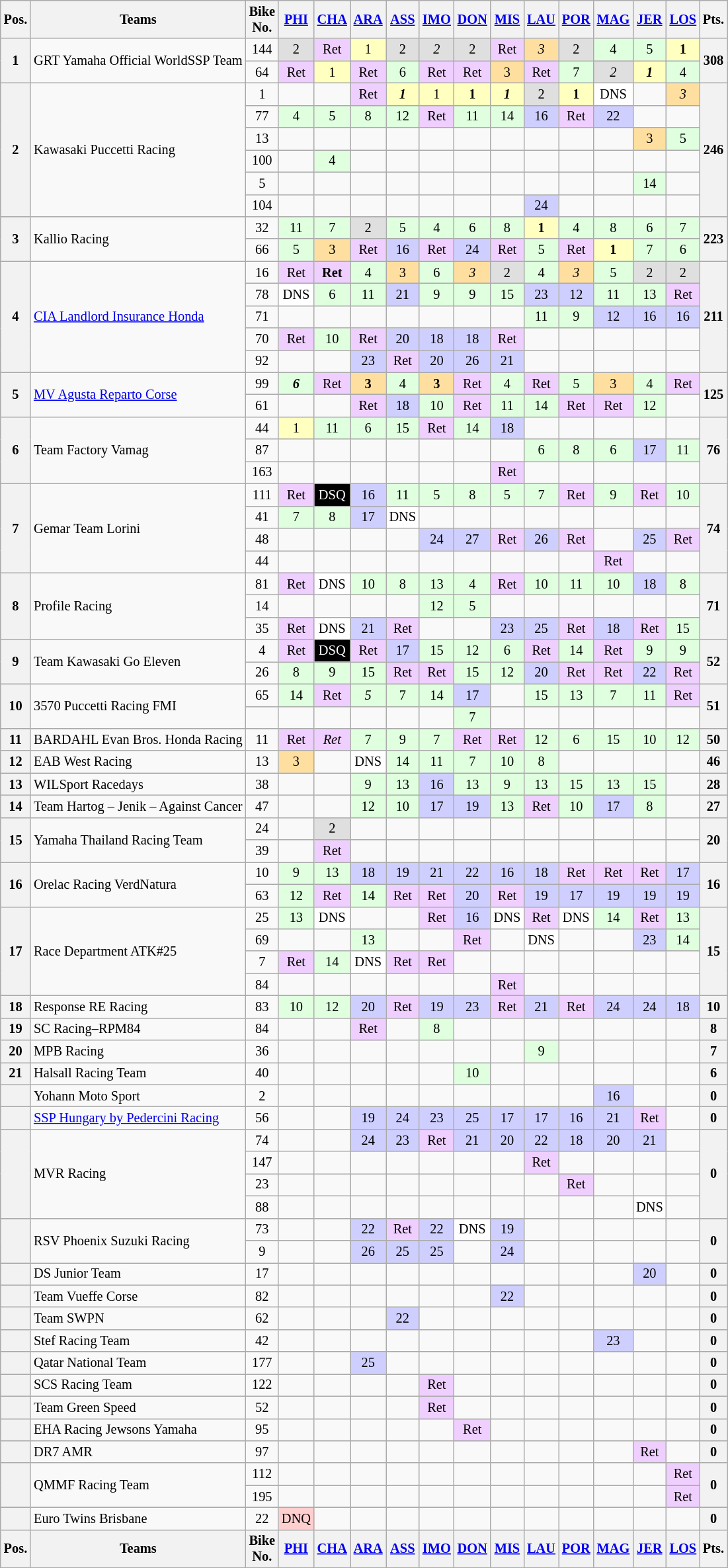<table class="wikitable" style="font-size:85%; text-align:center;">
<tr>
<th>Pos.</th>
<th>Teams</th>
<th>Bike<br>No.</th>
<th><a href='#'>PHI</a><br></th>
<th><a href='#'>CHA</a><br></th>
<th><a href='#'>ARA</a><br></th>
<th><a href='#'>ASS</a><br></th>
<th><a href='#'>IMO</a><br></th>
<th><a href='#'>DON</a><br></th>
<th><a href='#'>MIS</a><br></th>
<th><a href='#'>LAU</a><br></th>
<th><a href='#'>POR</a><br></th>
<th><a href='#'>MAG</a><br></th>
<th><a href='#'>JER</a><br></th>
<th><a href='#'>LOS</a><br></th>
<th>Pts.</th>
</tr>
<tr>
<th rowspan="2">1</th>
<td rowspan="2" align="Left"> GRT Yamaha Official WorldSSP Team</td>
<td>144</td>
<td style="background:#dfdfdf;">2</td>
<td style="background:#efcfff;">Ret</td>
<td style="background:#ffffbf;">1</td>
<td style="background:#dfdfdf;">2</td>
<td style="background:#dfdfdf;"><em>2</em></td>
<td style="background:#dfdfdf;">2</td>
<td style="background:#efcfff;">Ret</td>
<td style="background:#ffdf9f;"><em>3</em></td>
<td style="background:#dfdfdf;">2</td>
<td style="background:#dfffdf;">4</td>
<td style="background:#dfffdf;">5</td>
<td style="background:#ffffbf;"><strong>1</strong></td>
<th rowspan="2">308</th>
</tr>
<tr>
<td>64</td>
<td style="background:#efcfff;">Ret</td>
<td style="background:#ffffbf;">1</td>
<td style="background:#efcfff;">Ret</td>
<td style="background:#dfffdf;">6</td>
<td style="background:#efcfff;">Ret</td>
<td style="background:#efcfff;">Ret</td>
<td style="background:#ffdf9f;">3</td>
<td style="background:#efcfff;">Ret</td>
<td style="background:#dfffdf;">7</td>
<td style="background:#dfdfdf;"><em>2</em></td>
<td style="background:#ffffbf;"><strong><em>1</em></strong></td>
<td style="background:#dfffdf;">4</td>
</tr>
<tr>
<th rowspan="6">2</th>
<td rowspan="6" align="left"> Kawasaki Puccetti Racing</td>
<td>1</td>
<td></td>
<td></td>
<td style="background:#efcfff;">Ret</td>
<td style="background:#ffffbf;"><strong><em>1</em></strong></td>
<td style="background:#ffffbf;">1</td>
<td style="background:#ffffbf;"><strong>1</strong></td>
<td style="background:#ffffbf;"><strong><em>1</em></strong></td>
<td style="background:#dfdfdf;">2</td>
<td style="background:#ffffbf;"><strong>1</strong></td>
<td style="background:#ffffff;">DNS</td>
<td></td>
<td style="background:#ffdf9f;"><em>3</em></td>
<th rowspan="6">246</th>
</tr>
<tr>
<td>77</td>
<td style="background:#dfffdf;">4</td>
<td style="background:#dfffdf;">5</td>
<td style="background:#dfffdf;">8</td>
<td style="background:#dfffdf;">12</td>
<td style="background:#efcfff;">Ret</td>
<td style="background:#dfffdf;">11</td>
<td style="background:#dfffdf;">14</td>
<td style="background:#cfcfff;">16</td>
<td style="background:#efcfff;">Ret</td>
<td style="background:#cfcfff;">22</td>
<td></td>
<td></td>
</tr>
<tr>
<td>13</td>
<td></td>
<td></td>
<td></td>
<td></td>
<td></td>
<td></td>
<td></td>
<td></td>
<td></td>
<td></td>
<td style="background:#ffdf9f;">3</td>
<td style="background:#dfffdf;">5</td>
</tr>
<tr>
<td>100</td>
<td></td>
<td style="background:#dfffdf;">4</td>
<td></td>
<td></td>
<td></td>
<td></td>
<td></td>
<td></td>
<td></td>
<td></td>
<td></td>
<td></td>
</tr>
<tr>
<td>5</td>
<td></td>
<td></td>
<td></td>
<td></td>
<td></td>
<td></td>
<td></td>
<td></td>
<td></td>
<td></td>
<td style="background:#dfffdf;">14</td>
<td></td>
</tr>
<tr>
<td>104</td>
<td></td>
<td></td>
<td></td>
<td></td>
<td></td>
<td></td>
<td></td>
<td style="background:#cfcfff;">24</td>
<td></td>
<td></td>
<td></td>
<td></td>
</tr>
<tr>
<th rowspan="2">3</th>
<td rowspan="2" align="left"> Kallio Racing</td>
<td>32</td>
<td style="background:#dfffdf;">11</td>
<td style="background:#dfffdf;">7</td>
<td style="background:#dfdfdf;">2</td>
<td style="background:#dfffdf;">5</td>
<td style="background:#dfffdf;">4</td>
<td style="background:#dfffdf;">6</td>
<td style="background:#dfffdf;">8</td>
<td style="background:#ffffbf;"><strong>1</strong></td>
<td style="background:#dfffdf;">4</td>
<td style="background:#dfffdf;">8</td>
<td style="background:#dfffdf;">6</td>
<td style="background:#dfffdf;">7</td>
<th rowspan="2">223</th>
</tr>
<tr>
<td>66</td>
<td style="background:#dfffdf;">5</td>
<td style="background:#ffdf9f;">3</td>
<td style="background:#efcfff;">Ret</td>
<td style="background:#cfcfff;">16</td>
<td style="background:#efcfff;">Ret</td>
<td style="background:#cfcfff;">24</td>
<td style="background:#efcfff;">Ret</td>
<td style="background:#dfffdf;">5</td>
<td style="background:#efcfff;">Ret</td>
<td style="background:#ffffbf;"><strong>1</strong></td>
<td style="background:#dfffdf;">7</td>
<td style="background:#dfffdf;">6</td>
</tr>
<tr>
<th rowspan="5">4</th>
<td rowspan="5" align="left"> <a href='#'>CIA Landlord Insurance Honda</a></td>
<td>16</td>
<td style="background:#efcfff;">Ret</td>
<td style="background:#efcfff;"><strong>Ret</strong></td>
<td style="background:#dfffdf;">4</td>
<td style="background:#ffdf9f;">3</td>
<td style="background:#dfffdf;">6</td>
<td style="background:#ffdf9f;"><em>3</em></td>
<td style="background:#dfdfdf;">2</td>
<td style="background:#dfffdf;">4</td>
<td style="background:#ffdf9f;"><em>3</em></td>
<td style="background:#dfffdf;">5</td>
<td style="background:#dfdfdf;">2</td>
<td style="background:#dfdfdf;">2</td>
<th rowspan="5">211</th>
</tr>
<tr>
<td>78</td>
<td style="background:#ffffff;">DNS</td>
<td style="background:#dfffdf;">6</td>
<td style="background:#dfffdf;">11</td>
<td style="background:#cfcfff;">21</td>
<td style="background:#dfffdf;">9</td>
<td style="background:#dfffdf;">9</td>
<td style="background:#dfffdf;">15</td>
<td style="background:#cfcfff;">23</td>
<td style="background:#cfcfff;">12</td>
<td style="background:#dfffdf;">11</td>
<td style="background:#dfffdf;">13</td>
<td style="background:#efcfff;">Ret</td>
</tr>
<tr>
<td>71</td>
<td></td>
<td></td>
<td></td>
<td></td>
<td></td>
<td></td>
<td></td>
<td style="background:#dfffdf;">11</td>
<td style="background:#dfffdf;">9</td>
<td style="background:#cfcfff;">12</td>
<td style="background:#cfcfff;">16</td>
<td style="background:#cfcfff;">16</td>
</tr>
<tr>
<td>70</td>
<td style="background:#efcfff;">Ret</td>
<td style="background:#dfffdf;">10</td>
<td style="background:#efcfff;">Ret</td>
<td style="background:#cfcfff;">20</td>
<td style="background:#cfcfff;">18</td>
<td style="background:#cfcfff;">18</td>
<td style="background:#efcfff;">Ret</td>
<td></td>
<td></td>
<td></td>
<td></td>
<td></td>
</tr>
<tr>
<td>92</td>
<td></td>
<td></td>
<td style="background:#cfcfff;">23</td>
<td style="background:#efcfff;">Ret</td>
<td style="background:#cfcfff;">20</td>
<td style="background:#cfcfff;">26</td>
<td style="background:#cfcfff;">21</td>
<td></td>
<td></td>
<td></td>
<td></td>
<td></td>
</tr>
<tr>
<th rowspan="2">5</th>
<td rowspan="2" align="left"> <a href='#'>MV Agusta Reparto Corse</a></td>
<td>99</td>
<td style="background:#dfffdf;"><strong><em>6</em></strong></td>
<td style="background:#efcfff;">Ret</td>
<td style="background:#ffdf9f;"><strong>3</strong></td>
<td style="background:#dfffdf;">4</td>
<td style="background:#ffdf9f;"><strong>3</strong></td>
<td style="background:#efcfff;">Ret</td>
<td style="background:#dfffdf;">4</td>
<td style="background:#efcfff;">Ret</td>
<td style="background:#dfffdf;">5</td>
<td style="background:#ffdf9f;">3</td>
<td style="background:#dfffdf;">4</td>
<td style="background:#efcfff;">Ret</td>
<th rowspan="2">125</th>
</tr>
<tr>
<td>61</td>
<td></td>
<td></td>
<td style="background:#efcfff;">Ret</td>
<td style="background:#cfcfff;">18</td>
<td style="background:#dfffdf;">10</td>
<td style="background:#efcfff;">Ret</td>
<td style="background:#dfffdf;">11</td>
<td style="background:#dfffdf;">14</td>
<td style="background:#efcfff;">Ret</td>
<td style="background:#efcfff;">Ret</td>
<td style="background:#dfffdf;">12</td>
<td></td>
</tr>
<tr>
<th rowspan="3">6</th>
<td rowspan="3" align="left"> Team Factory Vamag</td>
<td>44</td>
<td style="background:#ffffbf;">1</td>
<td style="background:#dfffdf;">11</td>
<td style="background:#dfffdf;">6</td>
<td style="background:#dfffdf;">15</td>
<td style="background:#efcfff;">Ret</td>
<td style="background:#dfffdf;">14</td>
<td style="background:#cfcfff;">18</td>
<td></td>
<td></td>
<td></td>
<td></td>
<td></td>
<th rowspan="3">76</th>
</tr>
<tr>
<td>87</td>
<td></td>
<td></td>
<td></td>
<td></td>
<td></td>
<td></td>
<td></td>
<td style="background:#dfffdf;">6</td>
<td style="background:#dfffdf;">8</td>
<td style="background:#dfffdf;">6</td>
<td style="background:#cfcfff;">17</td>
<td style="background:#dfffdf;">11</td>
</tr>
<tr>
<td>163</td>
<td></td>
<td></td>
<td></td>
<td></td>
<td></td>
<td></td>
<td style="background:#efcfff;">Ret</td>
<td></td>
<td></td>
<td></td>
<td></td>
<td></td>
</tr>
<tr>
<th rowspan="4">7</th>
<td rowspan="4" align="left"> Gemar Team Lorini</td>
<td>111</td>
<td style="background:#efcfff;">Ret</td>
<td style="background:#000000;color:#ffffff">DSQ</td>
<td style="background:#cfcfff;">16</td>
<td style="background:#dfffdf;">11</td>
<td style="background:#dfffdf;">5</td>
<td style="background:#dfffdf;">8</td>
<td style="background:#dfffdf;">5</td>
<td style="background:#dfffdf;">7</td>
<td style="background:#efcfff;">Ret</td>
<td style="background:#dfffdf;">9</td>
<td style="background:#efcfff;">Ret</td>
<td style="background:#dfffdf;">10</td>
<th rowspan="4">74</th>
</tr>
<tr>
<td>41</td>
<td style="background:#dfffdf;">7</td>
<td style="background:#dfffdf;">8</td>
<td style="background:#cfcfff;">17</td>
<td style="background:#ffffff;">DNS</td>
<td></td>
<td></td>
<td></td>
<td></td>
<td></td>
<td></td>
<td></td>
<td></td>
</tr>
<tr>
<td>48</td>
<td></td>
<td></td>
<td></td>
<td></td>
<td style="background:#cfcfff;">24</td>
<td style="background:#cfcfff;">27</td>
<td style="background:#efcfff;">Ret</td>
<td style="background:#cfcfff;">26</td>
<td style="background:#efcfff;">Ret</td>
<td></td>
<td style="background:#cfcfff;">25</td>
<td style="background:#efcfff;">Ret</td>
</tr>
<tr>
<td>44</td>
<td></td>
<td></td>
<td></td>
<td></td>
<td></td>
<td></td>
<td></td>
<td></td>
<td></td>
<td style="background:#efcfff;">Ret</td>
<td></td>
<td></td>
</tr>
<tr>
<th rowspan="3">8</th>
<td rowspan="3" align="left"> Profile Racing</td>
<td>81</td>
<td style="background:#efcfff;">Ret</td>
<td style="background:#ffffff;">DNS</td>
<td style="background:#dfffdf;">10</td>
<td style="background:#dfffdf;">8</td>
<td style="background:#dfffdf;">13</td>
<td style="background:#dfffdf;">4</td>
<td style="background:#efcfff;">Ret</td>
<td style="background:#dfffdf;">10</td>
<td style="background:#dfffdf;">11</td>
<td style="background:#dfffdf;">10</td>
<td style="background:#cfcfff;">18</td>
<td style="background:#dfffdf;">8</td>
<th rowspan="3">71</th>
</tr>
<tr>
<td>14</td>
<td></td>
<td></td>
<td></td>
<td></td>
<td style="background:#dfffdf;">12</td>
<td style="background:#dfffdf;">5</td>
<td></td>
<td></td>
<td></td>
<td></td>
<td></td>
<td></td>
</tr>
<tr>
<td>35</td>
<td style="background:#efcfff;">Ret</td>
<td style="background:#ffffff;">DNS</td>
<td style="background:#cfcfff;">21</td>
<td style="background:#efcfff;">Ret</td>
<td></td>
<td></td>
<td style="background:#cfcfff;">23</td>
<td style="background:#cfcfff;">25</td>
<td style="background:#efcfff;">Ret</td>
<td style="background:#cfcfff;">18</td>
<td style="background:#efcfff;">Ret</td>
<td style="background:#dfffdf;">15</td>
</tr>
<tr>
<th rowspan="2">9</th>
<td rowspan="2" align="left"> Team Kawasaki Go Eleven</td>
<td>4</td>
<td style="background:#efcfff;">Ret</td>
<td style="background:#000000;color:#ffffff">DSQ</td>
<td style="background:#efcfff;">Ret</td>
<td style="background:#cfcfff;">17</td>
<td style="background:#dfffdf;">15</td>
<td style="background:#dfffdf;">12</td>
<td style="background:#dfffdf;">6</td>
<td style="background:#efcfff;">Ret</td>
<td style="background:#dfffdf;">14</td>
<td style="background:#efcfff;">Ret</td>
<td style="background:#dfffdf;">9</td>
<td style="background:#dfffdf;">9</td>
<th rowspan="2">52</th>
</tr>
<tr>
<td>26</td>
<td style="background:#dfffdf;">8</td>
<td style="background:#dfffdf;">9</td>
<td style="background:#dfffdf;">15</td>
<td style="background:#efcfff;">Ret</td>
<td style="background:#efcfff;">Ret</td>
<td style="background:#dfffdf;">15</td>
<td style="background:#dfffdf;">12</td>
<td style="background:#cfcfff;">20</td>
<td style="background:#efcfff;">Ret</td>
<td style="background:#efcfff;">Ret</td>
<td style="background:#cfcfff;">22</td>
<td style="background:#efcfff;">Ret</td>
</tr>
<tr>
<th rowspan="2">10</th>
<td rowspan="2" align="left"> 3570 Puccetti Racing FMI</td>
<td>65</td>
<td style="background:#dfffdf;">14</td>
<td style="background:#efcfff;">Ret</td>
<td style="background:#dfffdf;"><em>5</em></td>
<td style="background:#dfffdf;">7</td>
<td style="background:#dfffdf;">14</td>
<td style="background:#cfcfff;">17</td>
<td></td>
<td style="background:#dfffdf;">15</td>
<td style="background:#dfffdf;">13</td>
<td style="background:#dfffdf;">7</td>
<td style="background:#dfffdf;">11</td>
<td style="background:#efcfff;">Ret</td>
<th rowspan="2">51</th>
</tr>
<tr>
<td></td>
<td></td>
<td></td>
<td></td>
<td></td>
<td></td>
<td style="background:#dfffdf;">7</td>
<td></td>
<td></td>
<td></td>
<td></td>
<td></td>
</tr>
<tr>
<th>11</th>
<td align="left"> BARDAHL Evan Bros. Honda Racing</td>
<td>11</td>
<td style="background:#efcfff;">Ret</td>
<td style="background:#efcfff;"><em>Ret</em></td>
<td style="background:#dfffdf;">7</td>
<td style="background:#dfffdf;">9</td>
<td style="background:#dfffdf;">7</td>
<td style="background:#efcfff;">Ret</td>
<td style="background:#efcfff;">Ret</td>
<td style="background:#dfffdf;">12</td>
<td style="background:#dfffdf;">6</td>
<td style="background:#dfffdf;">15</td>
<td style="background:#dfffdf;">10</td>
<td style="background:#dfffdf;">12</td>
<th>50</th>
</tr>
<tr>
<th>12</th>
<td align="left"> EAB West Racing</td>
<td>13</td>
<td style="background:#ffdf9f;">3</td>
<td></td>
<td style="background:#ffffff;">DNS</td>
<td style="background:#dfffdf;">14</td>
<td style="background:#dfffdf;">11</td>
<td style="background:#dfffdf;">7</td>
<td style="background:#dfffdf;">10</td>
<td style="background:#dfffdf;">8</td>
<td></td>
<td></td>
<td></td>
<td></td>
<th>46</th>
</tr>
<tr>
<th>13</th>
<td align="left"> WILSport Racedays</td>
<td>38</td>
<td></td>
<td></td>
<td style="background:#dfffdf;">9</td>
<td style="background:#dfffdf;">13</td>
<td style="background:#cfcfff;">16</td>
<td style="background:#dfffdf;">13</td>
<td style="background:#dfffdf;">9</td>
<td style="background:#dfffdf;">13</td>
<td style="background:#dfffdf;">15</td>
<td style="background:#dfffdf;">13</td>
<td style="background:#dfffdf;">15</td>
<td></td>
<th>28</th>
</tr>
<tr>
<th>14</th>
<td align="left"> Team Hartog – Jenik – Against Cancer</td>
<td>47</td>
<td></td>
<td></td>
<td style="background:#dfffdf;">12</td>
<td style="background:#dfffdf;">10</td>
<td style="background:#cfcfff;">17</td>
<td style="background:#cfcfff;">19</td>
<td style="background:#dfffdf;">13</td>
<td style="background:#efcfff;">Ret</td>
<td style="background:#dfffdf;">10</td>
<td style="background:#cfcfff;">17</td>
<td style="background:#dfffdf;">8</td>
<td></td>
<th>27</th>
</tr>
<tr>
<th rowspan="2">15</th>
<td rowspan="2" align="left"> Yamaha Thailand Racing Team</td>
<td>24</td>
<td></td>
<td style="background:#dfdfdf;">2</td>
<td></td>
<td></td>
<td></td>
<td></td>
<td></td>
<td></td>
<td></td>
<td></td>
<td></td>
<td></td>
<th rowspan="2">20</th>
</tr>
<tr>
<td>39</td>
<td></td>
<td style="background:#efcfff;">Ret</td>
<td></td>
<td></td>
<td></td>
<td></td>
<td></td>
<td></td>
<td></td>
<td></td>
<td></td>
<td></td>
</tr>
<tr>
<th rowspan="2">16</th>
<td rowspan="2" align="left"> Orelac Racing VerdNatura</td>
<td>10</td>
<td style="background:#dfffdf;">9</td>
<td style="background:#dfffdf;">13</td>
<td style="background:#cfcfff;">18</td>
<td style="background:#cfcfff;">19</td>
<td style="background:#cfcfff;">21</td>
<td style="background:#cfcfff;">22</td>
<td style="background:#cfcfff;">16</td>
<td style="background:#cfcfff;">18</td>
<td style="background:#efcfff;">Ret</td>
<td style="background:#efcfff;">Ret</td>
<td style="background:#efcfff;">Ret</td>
<td style="background:#cfcfff;">17</td>
<th rowspan="2">16</th>
</tr>
<tr>
<td>63</td>
<td style="background:#dfffdf;">12</td>
<td style="background:#efcfff;">Ret</td>
<td style="background:#dfffdf;">14</td>
<td style="background:#efcfff;">Ret</td>
<td style="background:#efcfff;">Ret</td>
<td style="background:#cfcfff;">20</td>
<td style="background:#efcfff;">Ret</td>
<td style="background:#cfcfff;">19</td>
<td style="background:#cfcfff;">17</td>
<td style="background:#cfcfff;">19</td>
<td style="background:#cfcfff;">19</td>
<td style="background:#cfcfff;">19</td>
</tr>
<tr>
<th rowspan="4">17</th>
<td rowspan="4" align="left"> Race Department ATK#25</td>
<td>25</td>
<td style="background:#dfffdf;">13</td>
<td style="background:#ffffff;">DNS</td>
<td></td>
<td></td>
<td style="background:#efcfff;">Ret</td>
<td style="background:#cfcfff;">16</td>
<td style="background:#ffffff;">DNS</td>
<td style="background:#efcfff;">Ret</td>
<td style="background:#ffffff;">DNS</td>
<td style="background:#dfffdf;">14</td>
<td style="background:#efcfff;">Ret</td>
<td style="background:#dfffdf;">13</td>
<th rowspan="4">15</th>
</tr>
<tr>
<td>69</td>
<td></td>
<td></td>
<td style="background:#dfffdf;">13</td>
<td></td>
<td></td>
<td style="background:#efcfff;">Ret</td>
<td></td>
<td style="background:#ffffff;">DNS</td>
<td></td>
<td></td>
<td style="background:#cfcfff;">23</td>
<td style="background:#dfffdf;">14</td>
</tr>
<tr>
<td>7</td>
<td style="background:#efcfff;">Ret</td>
<td style="background:#dfffdf;">14</td>
<td style="background:#ffffff;">DNS</td>
<td style="background:#efcfff;">Ret</td>
<td style="background:#efcfff;">Ret</td>
<td></td>
<td></td>
<td></td>
<td></td>
<td></td>
<td></td>
<td></td>
</tr>
<tr>
<td>84</td>
<td></td>
<td></td>
<td></td>
<td></td>
<td></td>
<td></td>
<td style="background:#efcfff;">Ret</td>
<td></td>
<td></td>
<td></td>
<td></td>
<td></td>
</tr>
<tr>
<th>18</th>
<td align="left"> Response RE Racing</td>
<td>83</td>
<td style="background:#dfffdf;">10</td>
<td style="background:#dfffdf;">12</td>
<td style="background:#cfcfff;">20</td>
<td style="background:#efcfff;">Ret</td>
<td style="background:#cfcfff;">19</td>
<td style="background:#cfcfff;">23</td>
<td style="background:#efcfff;">Ret</td>
<td style="background:#cfcfff;">21</td>
<td style="background:#efcfff;">Ret</td>
<td style="background:#cfcfff;">24</td>
<td style="background:#cfcfff;">24</td>
<td style="background:#cfcfff;">18</td>
<th>10</th>
</tr>
<tr>
<th>19</th>
<td align="left"> SC Racing–RPM84</td>
<td>84</td>
<td></td>
<td></td>
<td style="background:#efcfff;">Ret</td>
<td></td>
<td style="background:#dfffdf;">8</td>
<td></td>
<td></td>
<td></td>
<td></td>
<td></td>
<td></td>
<td></td>
<th>8</th>
</tr>
<tr>
<th>20</th>
<td align="left"> MPB Racing</td>
<td>36</td>
<td></td>
<td></td>
<td></td>
<td></td>
<td></td>
<td></td>
<td></td>
<td style="background:#dfffdf;">9</td>
<td></td>
<td></td>
<td></td>
<td></td>
<th>7</th>
</tr>
<tr>
<th>21</th>
<td align="left"> Halsall Racing Team</td>
<td>40</td>
<td></td>
<td></td>
<td></td>
<td></td>
<td></td>
<td style="background:#dfffdf;">10</td>
<td></td>
<td></td>
<td></td>
<td></td>
<td></td>
<td></td>
<th>6</th>
</tr>
<tr>
<th></th>
<td align="left"> Yohann Moto Sport</td>
<td>2</td>
<td></td>
<td></td>
<td></td>
<td></td>
<td></td>
<td></td>
<td></td>
<td></td>
<td></td>
<td style="background:#cfcfff;">16</td>
<td></td>
<td></td>
<th>0</th>
</tr>
<tr>
<th></th>
<td align="left"> <a href='#'>SSP Hungary by Pedercini Racing</a></td>
<td>56</td>
<td></td>
<td></td>
<td style="background:#cfcfff;">19</td>
<td style="background:#cfcfff;">24</td>
<td style="background:#cfcfff;">23</td>
<td style="background:#cfcfff;">25</td>
<td style="background:#cfcfff;">17</td>
<td style="background:#cfcfff;">17</td>
<td style="background:#cfcfff;">16</td>
<td style="background:#cfcfff;">21</td>
<td style="background:#efcfff;">Ret</td>
<td></td>
<th>0</th>
</tr>
<tr>
<th rowspan="4"></th>
<td rowspan="4" align="left"> MVR Racing</td>
<td>74</td>
<td></td>
<td></td>
<td style="background:#cfcfff;">24</td>
<td style="background:#cfcfff;">23</td>
<td style="background:#efcfff;">Ret</td>
<td style="background:#cfcfff;">21</td>
<td style="background:#cfcfff;">20</td>
<td style="background:#cfcfff;">22</td>
<td style="background:#cfcfff;">18</td>
<td style="background:#cfcfff;">20</td>
<td style="background:#cfcfff;">21</td>
<td></td>
<th rowspan="4">0</th>
</tr>
<tr>
<td>147</td>
<td></td>
<td></td>
<td></td>
<td></td>
<td></td>
<td></td>
<td></td>
<td style="background:#efcfff;">Ret</td>
<td></td>
<td></td>
<td></td>
<td></td>
</tr>
<tr>
<td>23</td>
<td></td>
<td></td>
<td></td>
<td></td>
<td></td>
<td></td>
<td></td>
<td></td>
<td style="background:#efcfff;">Ret</td>
<td></td>
<td></td>
<td></td>
</tr>
<tr>
<td>88</td>
<td></td>
<td></td>
<td></td>
<td></td>
<td></td>
<td></td>
<td></td>
<td></td>
<td></td>
<td></td>
<td style="background:#ffffff;">DNS</td>
<td></td>
</tr>
<tr>
<th rowspan="2"></th>
<td rowspan="2" align="left"> RSV Phoenix Suzuki Racing</td>
<td>73</td>
<td></td>
<td></td>
<td style="background:#cfcfff;">22</td>
<td style="background:#efcfff;">Ret</td>
<td style="background:#cfcfff;">22</td>
<td style="background:#ffffff;">DNS</td>
<td style="background:#cfcfff;">19</td>
<td></td>
<td></td>
<td></td>
<td></td>
<td></td>
<th rowspan="2">0</th>
</tr>
<tr>
<td>9</td>
<td></td>
<td></td>
<td style="background:#cfcfff;">26</td>
<td style="background:#cfcfff;">25</td>
<td style="background:#cfcfff;">25</td>
<td></td>
<td style="background:#cfcfff;">24</td>
<td></td>
<td></td>
<td></td>
<td></td>
<td></td>
</tr>
<tr>
<th></th>
<td align="left"> DS Junior Team</td>
<td>17</td>
<td></td>
<td></td>
<td></td>
<td></td>
<td></td>
<td></td>
<td></td>
<td></td>
<td></td>
<td></td>
<td style="background:#cfcfff;">20</td>
<td></td>
<th>0</th>
</tr>
<tr>
<th></th>
<td align="left"> Team Vueffe Corse</td>
<td>82</td>
<td></td>
<td></td>
<td></td>
<td></td>
<td></td>
<td></td>
<td style="background:#cfcfff;">22</td>
<td></td>
<td></td>
<td></td>
<td></td>
<td></td>
<th>0</th>
</tr>
<tr>
<th></th>
<td align="left"> Team SWPN</td>
<td>62</td>
<td></td>
<td></td>
<td></td>
<td style="background:#cfcfff;">22</td>
<td></td>
<td></td>
<td></td>
<td></td>
<td></td>
<td></td>
<td></td>
<td></td>
<th>0</th>
</tr>
<tr>
<th></th>
<td align="left"> Stef Racing Team</td>
<td>42</td>
<td></td>
<td></td>
<td></td>
<td></td>
<td></td>
<td></td>
<td></td>
<td></td>
<td></td>
<td style="background:#cfcfff;">23</td>
<td></td>
<td></td>
<th>0</th>
</tr>
<tr>
<th></th>
<td align="left"> Qatar National Team</td>
<td>177</td>
<td></td>
<td></td>
<td style="background:#cfcfff;">25</td>
<td></td>
<td></td>
<td></td>
<td></td>
<td></td>
<td></td>
<td></td>
<td></td>
<td></td>
<th>0</th>
</tr>
<tr>
<th></th>
<td align="left"> SCS Racing Team</td>
<td>122</td>
<td></td>
<td></td>
<td></td>
<td></td>
<td style="background:#efcfff;">Ret</td>
<td></td>
<td></td>
<td></td>
<td></td>
<td></td>
<td></td>
<td></td>
<th>0</th>
</tr>
<tr>
<th></th>
<td align="left"> Team Green Speed</td>
<td>52</td>
<td></td>
<td></td>
<td></td>
<td></td>
<td style="background:#efcfff;">Ret</td>
<td></td>
<td></td>
<td></td>
<td></td>
<td></td>
<td></td>
<td></td>
<th>0</th>
</tr>
<tr>
<th></th>
<td align="left"> EHA Racing Jewsons Yamaha</td>
<td>95</td>
<td></td>
<td></td>
<td></td>
<td></td>
<td></td>
<td style="background:#efcfff;">Ret</td>
<td></td>
<td></td>
<td></td>
<td></td>
<td></td>
<td></td>
<th>0</th>
</tr>
<tr>
<th></th>
<td align="left"> DR7 AMR</td>
<td>97</td>
<td></td>
<td></td>
<td></td>
<td></td>
<td></td>
<td></td>
<td></td>
<td></td>
<td></td>
<td></td>
<td style="background:#efcfff;">Ret</td>
<td></td>
<th>0</th>
</tr>
<tr>
<th rowspan="2"></th>
<td rowspan="2" align="left"> QMMF Racing Team</td>
<td>112</td>
<td></td>
<td></td>
<td></td>
<td></td>
<td></td>
<td></td>
<td></td>
<td></td>
<td></td>
<td></td>
<td></td>
<td style="background:#efcfff;">Ret</td>
<th rowspan="2">0</th>
</tr>
<tr>
<td>195</td>
<td></td>
<td></td>
<td></td>
<td></td>
<td></td>
<td></td>
<td></td>
<td></td>
<td></td>
<td></td>
<td></td>
<td style="background:#efcfff;">Ret</td>
</tr>
<tr>
<th></th>
<td align="left"> Euro Twins Brisbane</td>
<td>22</td>
<td style="background:#ffcfcf;">DNQ</td>
<td></td>
<td></td>
<td></td>
<td></td>
<td></td>
<td></td>
<td></td>
<td></td>
<td></td>
<td></td>
<td></td>
<th>0</th>
</tr>
<tr>
<th>Pos.</th>
<th>Teams</th>
<th>Bike<br>No.</th>
<th><a href='#'>PHI</a><br></th>
<th><a href='#'>CHA</a><br></th>
<th><a href='#'>ARA</a><br></th>
<th><a href='#'>ASS</a><br></th>
<th><a href='#'>IMO</a><br></th>
<th><a href='#'>DON</a><br></th>
<th><a href='#'>MIS</a><br></th>
<th><a href='#'>LAU</a><br></th>
<th><a href='#'>POR</a><br></th>
<th><a href='#'>MAG</a><br></th>
<th><a href='#'>JER</a><br></th>
<th><a href='#'>LOS</a><br></th>
<th>Pts.</th>
</tr>
<tr>
</tr>
</table>
